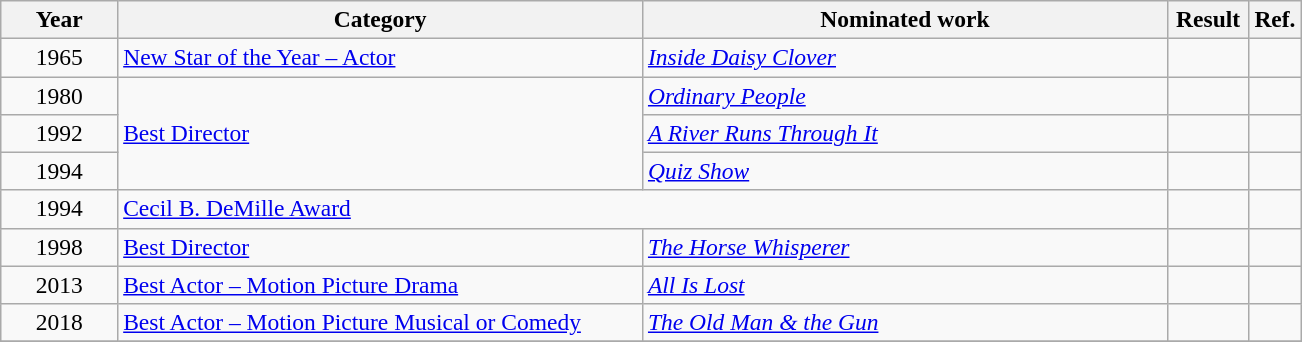<table class="wikitable unsortable plainrowheaders" Style=font-size:98%>
<tr>
<th scope="col" style="width:9%;">Year</th>
<th scope="col" style="width:20em;">Category</th>
<th scope="col" style="width:20em;">Nominated work</th>
<th scope="col" style="width:2em;">Result</th>
<th scope="col" style="width:4%;" class="unsortable">Ref.</th>
</tr>
<tr>
<td style="text-align:center;">1965</td>
<td><a href='#'>New Star of the Year – Actor</a></td>
<td><em><a href='#'>Inside Daisy Clover</a></em></td>
<td></td>
<td></td>
</tr>
<tr>
<td style="text-align:center;">1980</td>
<td rowspan="3"><a href='#'>Best Director</a></td>
<td><em><a href='#'>Ordinary People</a></em></td>
<td></td>
<td></td>
</tr>
<tr>
<td style="text-align:center;">1992</td>
<td><em><a href='#'>A River Runs Through It</a></em></td>
<td></td>
<td></td>
</tr>
<tr>
<td style="text-align:center;">1994</td>
<td><em><a href='#'>Quiz Show</a></em></td>
<td></td>
<td></td>
</tr>
<tr>
<td style="text-align:center;">1994</td>
<td colspan=2><a href='#'>Cecil B. DeMille Award</a></td>
<td></td>
<td></td>
</tr>
<tr>
<td style="text-align:center;">1998</td>
<td><a href='#'>Best Director</a></td>
<td><em><a href='#'>The Horse Whisperer</a></em></td>
<td></td>
<td></td>
</tr>
<tr>
<td style="text-align:center;">2013</td>
<td><a href='#'>Best Actor – Motion Picture Drama</a></td>
<td><em><a href='#'>All Is Lost</a></em></td>
<td></td>
<td></td>
</tr>
<tr>
<td style="text-align:center;">2018</td>
<td><a href='#'>Best Actor – Motion Picture Musical or Comedy</a></td>
<td><em><a href='#'>The Old Man & the Gun</a></em></td>
<td></td>
<td></td>
</tr>
<tr>
</tr>
</table>
